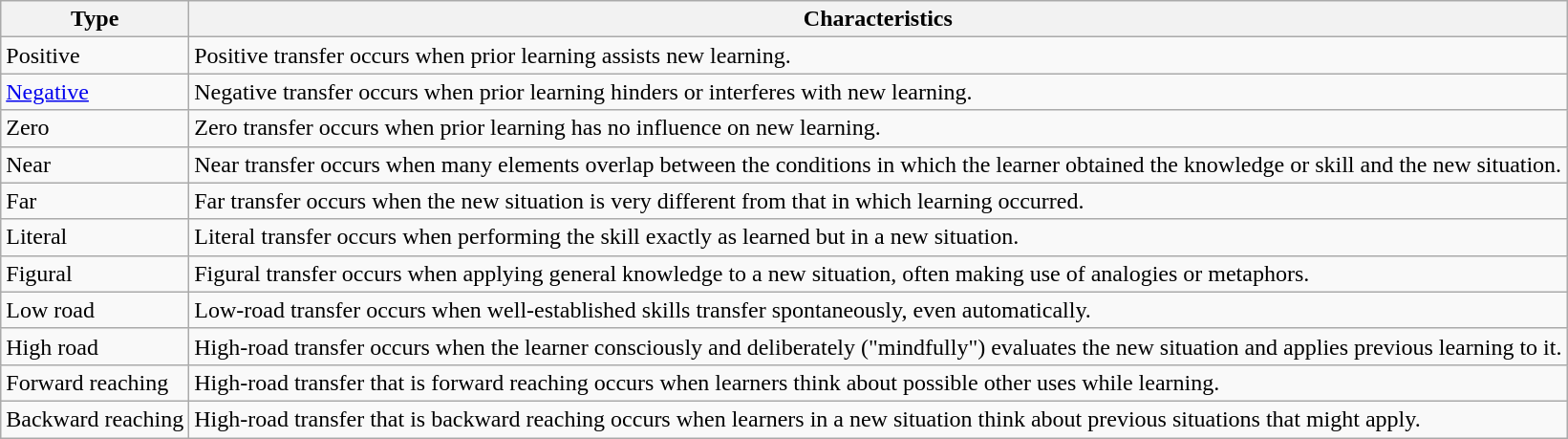<table class="wikitable">
<tr>
<th>Type</th>
<th>Characteristics</th>
</tr>
<tr>
<td>Positive</td>
<td>Positive transfer occurs when prior learning assists new learning.</td>
</tr>
<tr>
<td><a href='#'>Negative</a></td>
<td>Negative transfer occurs when prior learning hinders or interferes with new learning.</td>
</tr>
<tr>
<td>Zero</td>
<td>Zero transfer occurs when prior learning has no influence on new learning.</td>
</tr>
<tr>
<td>Near</td>
<td>Near transfer occurs when many elements overlap between the conditions in which the learner obtained the knowledge or skill and the new situation.</td>
</tr>
<tr>
<td>Far</td>
<td>Far transfer occurs when the new situation is very different from that in which learning occurred.</td>
</tr>
<tr>
<td>Literal</td>
<td>Literal transfer occurs when performing the skill exactly as learned but in a new situation.</td>
</tr>
<tr>
<td>Figural</td>
<td>Figural transfer occurs when applying general knowledge to a new situation, often making use of analogies or metaphors.</td>
</tr>
<tr>
<td>Low road</td>
<td>Low-road transfer occurs when well-established skills transfer spontaneously, even automatically.</td>
</tr>
<tr>
<td>High road</td>
<td>High-road transfer occurs when the learner consciously and deliberately ("mindfully") evaluates the new situation and applies previous learning to it.</td>
</tr>
<tr>
<td>Forward reaching</td>
<td>High-road transfer that is forward reaching occurs when learners think about possible other uses while learning.</td>
</tr>
<tr>
<td>Backward reaching</td>
<td>High-road transfer that is backward reaching occurs when learners in a new situation think about previous situations that might apply.</td>
</tr>
</table>
